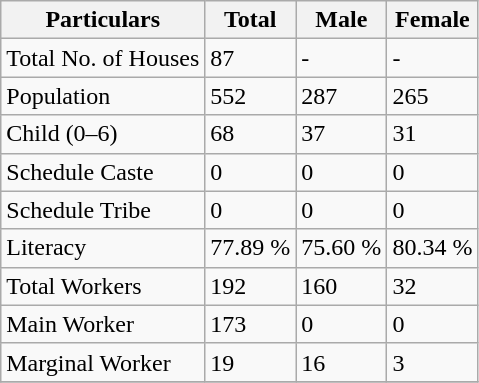<table class="wikitable sortable">
<tr>
<th>Particulars</th>
<th>Total</th>
<th>Male</th>
<th>Female</th>
</tr>
<tr>
<td>Total No. of Houses</td>
<td>87</td>
<td>-</td>
<td>-</td>
</tr>
<tr>
<td>Population</td>
<td>552</td>
<td>287</td>
<td>265</td>
</tr>
<tr>
<td>Child (0–6)</td>
<td>68</td>
<td>37</td>
<td>31</td>
</tr>
<tr>
<td>Schedule Caste</td>
<td>0</td>
<td>0</td>
<td>0</td>
</tr>
<tr>
<td>Schedule Tribe</td>
<td>0</td>
<td>0</td>
<td>0</td>
</tr>
<tr>
<td>Literacy</td>
<td>77.89 %</td>
<td>75.60 %</td>
<td>80.34 %</td>
</tr>
<tr>
<td>Total Workers</td>
<td>192</td>
<td>160</td>
<td>32</td>
</tr>
<tr>
<td>Main Worker</td>
<td>173</td>
<td>0</td>
<td>0</td>
</tr>
<tr>
<td>Marginal Worker</td>
<td>19</td>
<td>16</td>
<td>3</td>
</tr>
<tr>
</tr>
</table>
